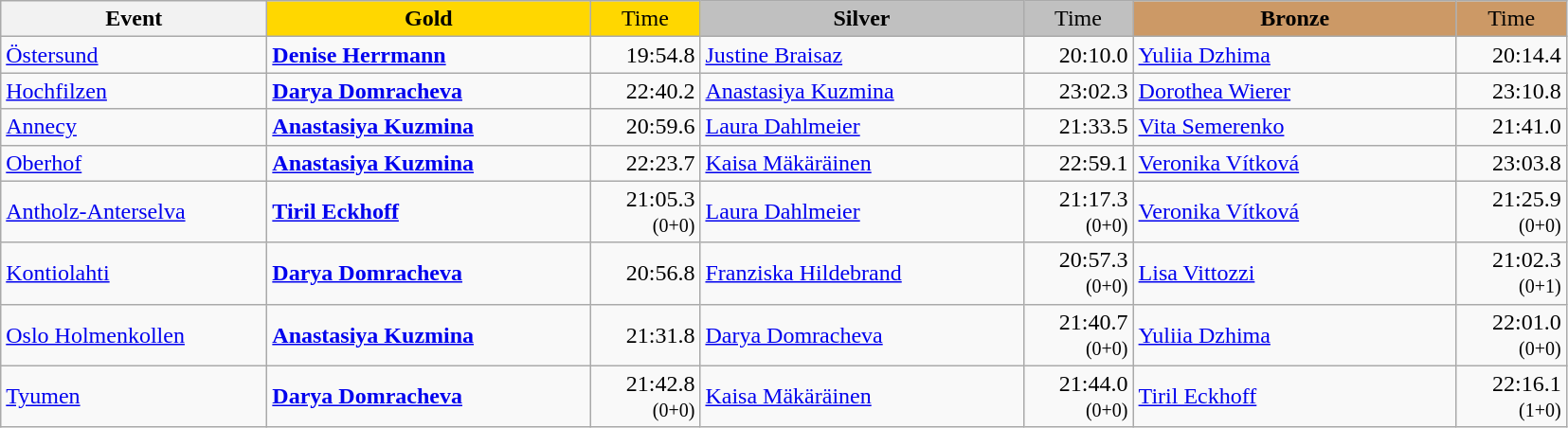<table class="wikitable">
<tr>
<th width="180">Event</th>
<th width="220" style="background:gold">Gold</th>
<th width="70" style="background:gold;font-weight:normal">Time</th>
<th width="220" style="background:silver">Silver</th>
<th width="70" style="background:silver;font-weight:normal">Time</th>
<th width="220" style="background:#CC9966">Bronze</th>
<th width="70" style="background:#CC9966;font-weight:normal">Time</th>
</tr>
<tr>
<td><a href='#'>Östersund</a><br></td>
<td><strong><a href='#'>Denise Herrmann</a></strong><br></td>
<td align="right">19:54.8 <br> </td>
<td><a href='#'>Justine Braisaz</a><br></td>
<td align="right">20:10.0 <br> </td>
<td><a href='#'>Yuliia Dzhima</a><br></td>
<td align="right">20:14.4 <br> </td>
</tr>
<tr>
<td><a href='#'>Hochfilzen</a><br></td>
<td><strong><a href='#'>Darya Domracheva</a></strong><br></td>
<td align="right">22:40.2 <br> </td>
<td><a href='#'>Anastasiya Kuzmina</a><br></td>
<td align="right">23:02.3 <br> </td>
<td><a href='#'>Dorothea Wierer</a><br></td>
<td align="right">23:10.8 <br> </td>
</tr>
<tr>
<td><a href='#'>Annecy</a><br></td>
<td><strong><a href='#'>Anastasiya Kuzmina</a></strong><br></td>
<td align="right">20:59.6 <br> </td>
<td><a href='#'>Laura Dahlmeier</a><br></td>
<td align="right">21:33.5 <br> </td>
<td><a href='#'>Vita Semerenko</a><br></td>
<td align="right">21:41.0 <br> </td>
</tr>
<tr>
<td><a href='#'>Oberhof</a><br></td>
<td><strong><a href='#'>Anastasiya Kuzmina</a></strong><br></td>
<td align="right">22:23.7 <br> </td>
<td><a href='#'>Kaisa Mäkäräinen</a><br></td>
<td align="right">22:59.1 <br> </td>
<td><a href='#'>Veronika Vítková</a><br></td>
<td align="right">23:03.8 <br> </td>
</tr>
<tr>
<td><a href='#'>Antholz-Anterselva</a><br></td>
<td><strong><a href='#'>Tiril Eckhoff</a></strong><br><small></small></td>
<td align="right">21:05.3<br><small>(0+0)</small></td>
<td><a href='#'>Laura Dahlmeier</a><br><small></small></td>
<td align="right">21:17.3<br><small>(0+0)</small></td>
<td><a href='#'>Veronika Vítková</a><br><small></small></td>
<td align="right">21:25.9<br><small>(0+0) </small></td>
</tr>
<tr>
<td><a href='#'>Kontiolahti</a><br></td>
<td><strong><a href='#'>Darya Domracheva</a></strong><br></td>
<td align="right">20:56.8 <br> </td>
<td><a href='#'>Franziska Hildebrand</a><br><small></small></td>
<td align="right">20:57.3<br><small>(0+0)</small></td>
<td><a href='#'>Lisa Vittozzi</a><br><small></small></td>
<td align="right">21:02.3<br><small>(0+1) </small></td>
</tr>
<tr>
<td><a href='#'>Oslo Holmenkollen</a><br></td>
<td><strong><a href='#'>Anastasiya Kuzmina</a></strong><br></td>
<td align="right">21:31.8 <br> </td>
<td><a href='#'>Darya Domracheva</a><br><small></small></td>
<td align="right">21:40.7<br><small>(0+0)</small></td>
<td><a href='#'>Yuliia Dzhima</a><br><small></small></td>
<td align="right">22:01.0<br><small>(0+0) </small></td>
</tr>
<tr>
<td><a href='#'>Tyumen</a><br></td>
<td><strong><a href='#'>Darya Domracheva</a></strong><br><small></small></td>
<td align="right">21:42.8<br><small>(0+0)</small></td>
<td><a href='#'>Kaisa Mäkäräinen</a><br><small></small></td>
<td align="right">21:44.0<br><small>(0+0)</small></td>
<td><a href='#'>Tiril Eckhoff</a><br><small></small></td>
<td align="right">22:16.1<br><small>(1+0)</small></td>
</tr>
</table>
